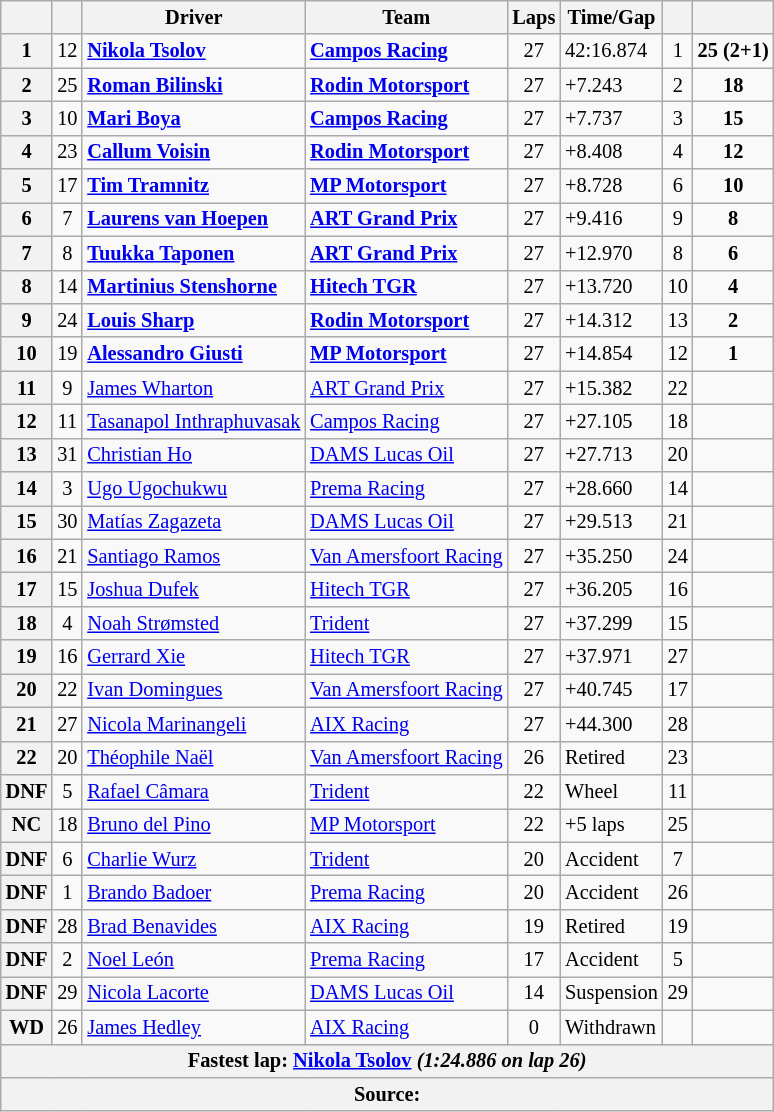<table class="wikitable" style="font-size:85%">
<tr>
<th></th>
<th></th>
<th>Driver</th>
<th>Team</th>
<th>Laps</th>
<th>Time/Gap</th>
<th></th>
<th></th>
</tr>
<tr>
<th>1</th>
<td align="center">12</td>
<td> <strong><a href='#'>Nikola Tsolov</a></strong></td>
<td><strong><a href='#'>Campos Racing</a></strong></td>
<td align="center">27</td>
<td>42:16.874</td>
<td align="center">1</td>
<td align="center"><strong>25 (2+1)</strong></td>
</tr>
<tr>
<th>2</th>
<td align="center">25</td>
<td> <strong><a href='#'>Roman Bilinski</a></strong></td>
<td><strong><a href='#'>Rodin Motorsport</a></strong></td>
<td align="center">27</td>
<td>+7.243</td>
<td align="center">2</td>
<td align="center"><strong>18</strong></td>
</tr>
<tr>
<th>3</th>
<td align="center">10</td>
<td> <strong><a href='#'>Mari Boya</a></strong></td>
<td><strong><a href='#'>Campos Racing</a></strong></td>
<td align="center">27</td>
<td>+7.737</td>
<td align="center">3</td>
<td align="center"><strong>15</strong></td>
</tr>
<tr>
<th>4</th>
<td align="center">23</td>
<td> <strong><a href='#'>Callum Voisin</a></strong></td>
<td><strong><a href='#'>Rodin Motorsport</a></strong></td>
<td align="center">27</td>
<td>+8.408</td>
<td align="center">4</td>
<td align="center"><strong>12</strong></td>
</tr>
<tr>
<th>5</th>
<td align="center">17</td>
<td> <strong><a href='#'>Tim Tramnitz</a></strong></td>
<td><strong><a href='#'>MP Motorsport</a></strong></td>
<td align="center">27</td>
<td>+8.728</td>
<td align="center">6</td>
<td align="center"><strong>10</strong></td>
</tr>
<tr>
<th>6</th>
<td align="center">7</td>
<td> <strong><a href='#'>Laurens van Hoepen</a></strong></td>
<td><strong><a href='#'>ART Grand Prix</a></strong></td>
<td align="center">27</td>
<td>+9.416</td>
<td align="center">9</td>
<td align="center"><strong>8</strong></td>
</tr>
<tr>
<th>7</th>
<td align="center">8</td>
<td> <strong><a href='#'>Tuukka Taponen</a></strong></td>
<td><strong><a href='#'>ART Grand Prix</a></strong></td>
<td align="center">27</td>
<td>+12.970</td>
<td align="center">8</td>
<td align="center"><strong>6</strong></td>
</tr>
<tr>
<th>8</th>
<td align="center">14</td>
<td> <strong><a href='#'>Martinius Stenshorne</a></strong></td>
<td><strong><a href='#'>Hitech TGR</a></strong></td>
<td align="center">27</td>
<td>+13.720</td>
<td align="center">10</td>
<td align="center"><strong>4</strong></td>
</tr>
<tr>
<th>9</th>
<td align="center">24</td>
<td> <strong><a href='#'>Louis Sharp</a></strong></td>
<td><strong><a href='#'>Rodin Motorsport</a></strong></td>
<td align="center">27</td>
<td>+14.312</td>
<td align="center">13</td>
<td align="center"><strong>2</strong></td>
</tr>
<tr>
<th>10</th>
<td align="center">19</td>
<td> <strong><a href='#'>Alessandro Giusti</a></strong></td>
<td><strong><a href='#'>MP Motorsport</a></strong></td>
<td align="center">27</td>
<td>+14.854</td>
<td align="center">12</td>
<td align="center"><strong>1</strong></td>
</tr>
<tr>
<th>11</th>
<td align="center">9</td>
<td> <a href='#'>James Wharton</a></td>
<td><a href='#'>ART Grand Prix</a></td>
<td align="center">27</td>
<td>+15.382</td>
<td align="center">22</td>
<td align="center"></td>
</tr>
<tr>
<th>12</th>
<td align="center">11</td>
<td> <a href='#'>Tasanapol Inthraphuvasak</a></td>
<td><a href='#'>Campos Racing</a></td>
<td align="center">27</td>
<td>+27.105</td>
<td align="center">18</td>
<td align="center"></td>
</tr>
<tr>
<th>13</th>
<td align="center">31</td>
<td> <a href='#'>Christian Ho</a></td>
<td><a href='#'>DAMS Lucas Oil</a></td>
<td align="center">27</td>
<td>+27.713</td>
<td align="center">20</td>
<td align="center"></td>
</tr>
<tr>
<th>14</th>
<td align="center">3</td>
<td> <a href='#'>Ugo Ugochukwu</a></td>
<td><a href='#'>Prema Racing</a></td>
<td align="center">27</td>
<td>+28.660</td>
<td align="center">14</td>
<td align="center"></td>
</tr>
<tr>
<th>15</th>
<td align="center">30</td>
<td> <a href='#'>Matías Zagazeta</a></td>
<td><a href='#'>DAMS Lucas Oil</a></td>
<td align="center">27</td>
<td>+29.513</td>
<td align="center">21</td>
<td align="center"></td>
</tr>
<tr>
<th>16</th>
<td align="center">21</td>
<td> <a href='#'>Santiago Ramos</a></td>
<td><a href='#'>Van Amersfoort Racing</a></td>
<td align="center">27</td>
<td>+35.250</td>
<td align="center">24</td>
<td align="center"></td>
</tr>
<tr>
<th>17</th>
<td align="center">15</td>
<td> <a href='#'>Joshua Dufek</a></td>
<td><a href='#'>Hitech TGR</a></td>
<td align="center">27</td>
<td>+36.205</td>
<td align="center">16</td>
<td align="center"></td>
</tr>
<tr>
<th>18</th>
<td align="center">4</td>
<td> <a href='#'>Noah Strømsted</a></td>
<td><a href='#'>Trident</a></td>
<td align="center">27</td>
<td>+37.299</td>
<td align="center">15</td>
<td align="center"></td>
</tr>
<tr>
<th>19</th>
<td align="center">16</td>
<td> <a href='#'>Gerrard Xie</a></td>
<td><a href='#'>Hitech TGR</a></td>
<td align="center">27</td>
<td>+37.971</td>
<td align="center">27</td>
<td align="center"></td>
</tr>
<tr>
<th>20</th>
<td align="center">22</td>
<td> <a href='#'>Ivan Domingues</a></td>
<td><a href='#'>Van Amersfoort Racing</a></td>
<td align="center">27</td>
<td>+40.745</td>
<td align="center">17</td>
<td align="center"></td>
</tr>
<tr>
<th>21</th>
<td align="center">27</td>
<td> <a href='#'>Nicola Marinangeli</a></td>
<td><a href='#'>AIX Racing</a></td>
<td align="center">27</td>
<td>+44.300</td>
<td align="center">28</td>
<td align="center"></td>
</tr>
<tr>
<th>22</th>
<td align="center">20</td>
<td> <a href='#'>Théophile Naël</a></td>
<td><a href='#'>Van Amersfoort Racing</a></td>
<td align="center">26</td>
<td>Retired</td>
<td align="center">23</td>
<td align="center"></td>
</tr>
<tr>
<th>DNF</th>
<td align="center">5</td>
<td> <a href='#'>Rafael Câmara</a></td>
<td><a href='#'>Trident</a></td>
<td align="center">22</td>
<td>Wheel</td>
<td align="center">11</td>
<td align="center"></td>
</tr>
<tr>
<th>NC</th>
<td align="center">18</td>
<td> <a href='#'>Bruno del Pino</a></td>
<td><a href='#'>MP Motorsport</a></td>
<td align="center">22</td>
<td>+5 laps</td>
<td align="center">25</td>
<td align="center"></td>
</tr>
<tr>
<th>DNF</th>
<td align="center">6</td>
<td> <a href='#'>Charlie Wurz</a></td>
<td><a href='#'>Trident</a></td>
<td align="center">20</td>
<td>Accident</td>
<td align="center">7</td>
<td align="center"></td>
</tr>
<tr>
<th>DNF</th>
<td align="center">1</td>
<td> <a href='#'>Brando Badoer</a></td>
<td><a href='#'>Prema Racing</a></td>
<td align="center">20</td>
<td>Accident</td>
<td align="center">26</td>
<td align="center"></td>
</tr>
<tr>
<th>DNF</th>
<td align="center">28</td>
<td> <a href='#'>Brad Benavides</a></td>
<td><a href='#'>AIX Racing</a></td>
<td align="center">19</td>
<td>Retired</td>
<td align="center">19</td>
<td align="center"></td>
</tr>
<tr>
<th>DNF</th>
<td align="center">2</td>
<td> <a href='#'>Noel León</a></td>
<td><a href='#'>Prema Racing</a></td>
<td align="center">17</td>
<td>Accident</td>
<td align="center">5</td>
<td align="center"></td>
</tr>
<tr>
<th>DNF</th>
<td align="center">29</td>
<td> <a href='#'>Nicola Lacorte</a></td>
<td><a href='#'>DAMS Lucas Oil</a></td>
<td align="center">14</td>
<td>Suspension</td>
<td align="center">29</td>
<td align="center"></td>
</tr>
<tr>
<th>WD</th>
<td align="center">26</td>
<td> <a href='#'>James Hedley</a></td>
<td><a href='#'>AIX Racing</a></td>
<td align="center">0</td>
<td>Withdrawn</td>
<td align="center"></td>
<td align="center"></td>
</tr>
<tr>
<th colspan="8">Fastest lap:  <a href='#'>Nikola Tsolov</a> <em>(1:24.886 on lap 26)</em></th>
</tr>
<tr>
<th colspan="8">Source:</th>
</tr>
</table>
